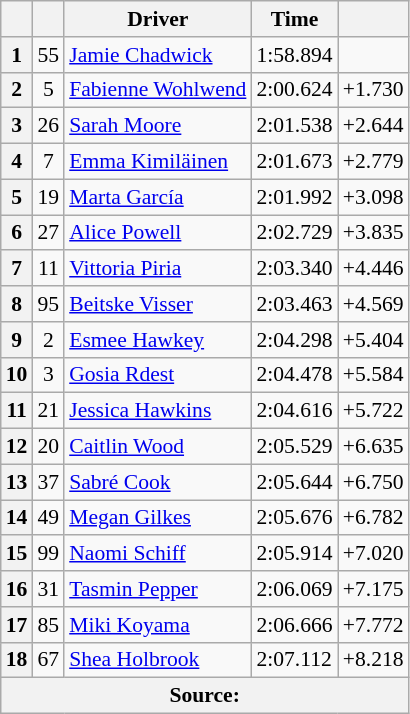<table class="wikitable" style="font-size:90%">
<tr>
<th scope="col"></th>
<th scope="col"></th>
<th scope="col">Driver</th>
<th scope="col">Time</th>
<th scope="col"></th>
</tr>
<tr>
<th scope="row">1</th>
<td align="center">55</td>
<td> <a href='#'>Jamie Chadwick</a></td>
<td>1:58.894</td>
<td></td>
</tr>
<tr>
<th scope="row">2</th>
<td align="center">5</td>
<td> <a href='#'>Fabienne Wohlwend</a></td>
<td>2:00.624</td>
<td>+1.730</td>
</tr>
<tr>
<th scope="row">3</th>
<td align="center">26</td>
<td> <a href='#'>Sarah Moore</a></td>
<td>2:01.538</td>
<td>+2.644</td>
</tr>
<tr>
<th scope="row">4</th>
<td align="center">7</td>
<td> <a href='#'>Emma Kimiläinen</a></td>
<td>2:01.673</td>
<td>+2.779</td>
</tr>
<tr>
<th scope="row">5</th>
<td align="center">19</td>
<td> <a href='#'>Marta García</a></td>
<td>2:01.992</td>
<td>+3.098</td>
</tr>
<tr>
<th scope="row">6</th>
<td align="center">27</td>
<td> <a href='#'>Alice Powell</a></td>
<td>2:02.729</td>
<td>+3.835</td>
</tr>
<tr>
<th scope="row">7</th>
<td align="center">11</td>
<td> <a href='#'>Vittoria Piria</a></td>
<td>2:03.340</td>
<td>+4.446</td>
</tr>
<tr>
<th scope="row">8</th>
<td align="center">95</td>
<td> <a href='#'>Beitske Visser</a></td>
<td>2:03.463</td>
<td>+4.569</td>
</tr>
<tr>
<th scope="row">9</th>
<td align="center">2</td>
<td> <a href='#'>Esmee Hawkey</a></td>
<td>2:04.298</td>
<td>+5.404</td>
</tr>
<tr>
<th scope="row">10</th>
<td align="center">3</td>
<td> <a href='#'>Gosia Rdest</a></td>
<td>2:04.478</td>
<td>+5.584</td>
</tr>
<tr>
<th scope="row">11</th>
<td align="center">21</td>
<td> <a href='#'>Jessica Hawkins</a></td>
<td>2:04.616</td>
<td>+5.722</td>
</tr>
<tr>
<th scope="row">12</th>
<td align="center">20</td>
<td> <a href='#'>Caitlin Wood</a></td>
<td>2:05.529</td>
<td>+6.635</td>
</tr>
<tr>
<th scope="row">13</th>
<td align="center">37</td>
<td> <a href='#'>Sabré Cook</a></td>
<td>2:05.644</td>
<td>+6.750</td>
</tr>
<tr>
<th scope="row">14</th>
<td align="center">49</td>
<td> <a href='#'>Megan Gilkes</a></td>
<td>2:05.676</td>
<td>+6.782</td>
</tr>
<tr>
<th scope="row">15</th>
<td align="center">99</td>
<td> <a href='#'>Naomi Schiff</a></td>
<td>2:05.914</td>
<td>+7.020</td>
</tr>
<tr>
<th scope="row">16</th>
<td align="center">31</td>
<td> <a href='#'>Tasmin Pepper</a></td>
<td>2:06.069</td>
<td>+7.175</td>
</tr>
<tr>
<th scope="row">17</th>
<td align="center">85</td>
<td> <a href='#'>Miki Koyama</a></td>
<td>2:06.666</td>
<td>+7.772</td>
</tr>
<tr>
<th scope="row">18</th>
<td align="center">67</td>
<td> <a href='#'>Shea Holbrook</a></td>
<td>2:07.112</td>
<td>+8.218</td>
</tr>
<tr>
<th colspan=5>Source:</th>
</tr>
</table>
